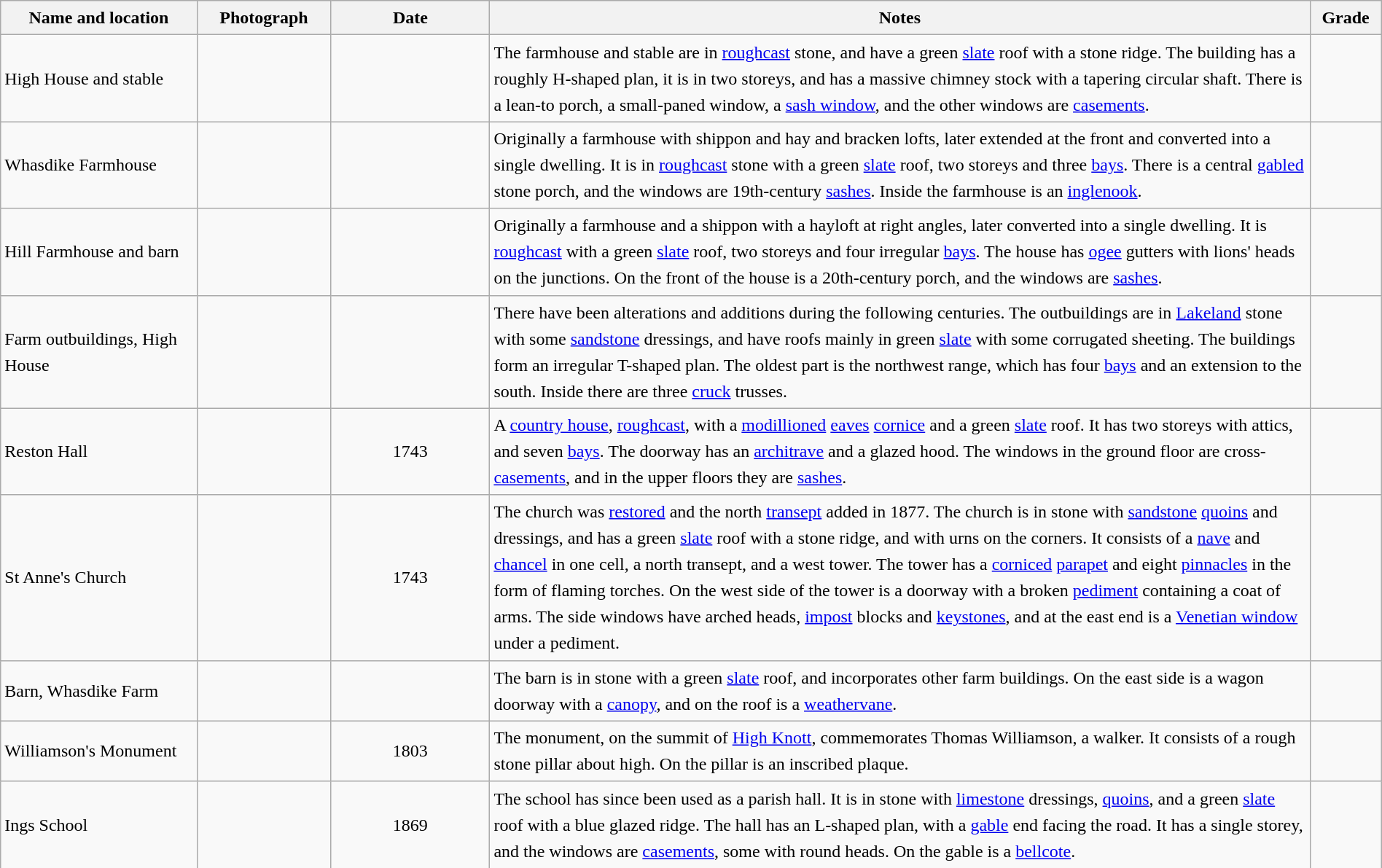<table class="wikitable sortable plainrowheaders" style="width:100%; border:0; text-align:left; line-height:150%;">
<tr>
<th scope="col"  style="width:150px">Name and location</th>
<th scope="col"  style="width:100px" class="unsortable">Photograph</th>
<th scope="col"  style="width:120px">Date</th>
<th scope="col"  style="width:650px" class="unsortable">Notes</th>
<th scope="col"  style="width:50px">Grade</th>
</tr>
<tr>
<td>High House and stable<br><small></small></td>
<td></td>
<td align="center"></td>
<td>The farmhouse and stable are in <a href='#'>roughcast</a> stone, and have a green <a href='#'>slate</a> roof with a stone ridge.  The building has a roughly H-shaped plan, it is in two storeys, and has a massive chimney stock with a tapering circular shaft.  There is a lean-to porch, a small-paned window, a <a href='#'>sash window</a>, and the other windows are <a href='#'>casements</a>.</td>
<td align="center" ></td>
</tr>
<tr>
<td>Whasdike Farmhouse<br><small></small></td>
<td></td>
<td align="center"></td>
<td>Originally a farmhouse with shippon and hay and bracken lofts, later extended at the front and converted into a single dwelling.  It is in <a href='#'>roughcast</a> stone with a green <a href='#'>slate</a> roof, two storeys and three <a href='#'>bays</a>.  There is a central <a href='#'>gabled</a> stone porch, and the windows are 19th-century <a href='#'>sashes</a>.  Inside the farmhouse is an <a href='#'>inglenook</a>.</td>
<td align="center" ></td>
</tr>
<tr>
<td>Hill Farmhouse and barn<br><small></small></td>
<td></td>
<td align="center"></td>
<td>Originally a farmhouse and a shippon with a hayloft at right angles, later converted into a single dwelling.  It is <a href='#'>roughcast</a> with a green <a href='#'>slate</a> roof, two storeys and four irregular <a href='#'>bays</a>.  The house has <a href='#'>ogee</a> gutters with lions' heads on the junctions.  On the front of the house is a 20th-century porch, and the windows are <a href='#'>sashes</a>.</td>
<td align="center" ></td>
</tr>
<tr>
<td>Farm outbuildings, High House<br><small></small></td>
<td></td>
<td align="center"></td>
<td>There have been alterations and additions during the following centuries.  The outbuildings are in <a href='#'>Lakeland</a> stone with some <a href='#'>sandstone</a> dressings, and have roofs mainly in green <a href='#'>slate</a> with some corrugated sheeting.  The buildings form an irregular T-shaped plan.  The oldest part is the northwest range, which has four <a href='#'>bays</a> and an extension to the south.  Inside there are three <a href='#'>cruck</a> trusses.</td>
<td align="center" ></td>
</tr>
<tr>
<td>Reston Hall<br><small></small></td>
<td></td>
<td align="center">1743</td>
<td>A <a href='#'>country house</a>, <a href='#'>roughcast</a>, with a <a href='#'>modillioned</a> <a href='#'>eaves</a> <a href='#'>cornice</a> and a green <a href='#'>slate</a> roof.  It has two storeys with attics, and seven <a href='#'>bays</a>.  The doorway has an <a href='#'>architrave</a> and a glazed hood.  The windows in the ground floor are cross-<a href='#'>casements</a>, and in the upper floors they are <a href='#'>sashes</a>.</td>
<td align="center" ></td>
</tr>
<tr>
<td>St Anne's Church<br><small></small></td>
<td></td>
<td align="center">1743</td>
<td>The church was <a href='#'>restored</a> and the north <a href='#'>transept</a> added in 1877.  The church is in stone with <a href='#'>sandstone</a> <a href='#'>quoins</a> and dressings, and has a green <a href='#'>slate</a> roof with a stone ridge, and with urns on the corners.  It consists of a <a href='#'>nave</a> and <a href='#'>chancel</a> in one cell, a north transept, and a west tower.  The tower has a <a href='#'>corniced</a> <a href='#'>parapet</a> and eight <a href='#'>pinnacles</a> in the form of flaming torches.  On the west side of the tower is a doorway with a broken <a href='#'>pediment</a> containing a coat of arms.  The side windows have arched heads, <a href='#'>impost</a> blocks and <a href='#'>keystones</a>, and at the east end is a <a href='#'>Venetian window</a> under a pediment.</td>
<td align="center" ></td>
</tr>
<tr>
<td>Barn, Whasdike Farm<br><small></small></td>
<td></td>
<td align="center"></td>
<td>The barn is in stone with a green <a href='#'>slate</a> roof, and incorporates other farm buildings.  On the east side is a wagon doorway with a <a href='#'>canopy</a>, and on the roof is a <a href='#'>weathervane</a>.</td>
<td align="center" ></td>
</tr>
<tr>
<td>Williamson's Monument<br><small></small></td>
<td></td>
<td align="center">1803</td>
<td>The monument, on the summit of <a href='#'>High Knott</a>, commemorates Thomas Williamson, a walker.  It consists of a rough stone pillar about  high.  On the pillar is an inscribed plaque.</td>
<td align="center" ></td>
</tr>
<tr>
<td>Ings School<br><small></small></td>
<td></td>
<td align="center">1869</td>
<td>The school has since been used as a parish hall.  It is in stone with <a href='#'>limestone</a> dressings, <a href='#'>quoins</a>, and a green <a href='#'>slate</a> roof with a blue glazed ridge.  The hall has an L-shaped plan, with a <a href='#'>gable</a> end facing the road.  It has a single storey, and the windows are <a href='#'>casements</a>, some with round heads.  On the gable is a <a href='#'>bellcote</a>.</td>
<td align="center" ></td>
</tr>
<tr>
</tr>
</table>
